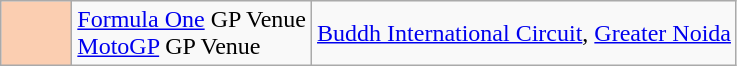<table class="wikitable">
<tr>
<td width=40px align=center style="background-color:#FBCEB1"></td>
<td><a href='#'>Formula One</a> GP Venue<br><a href='#'>MotoGP</a> GP Venue</td>
<td><a href='#'>Buddh International Circuit</a>, <a href='#'>Greater Noida</a></td>
</tr>
</table>
